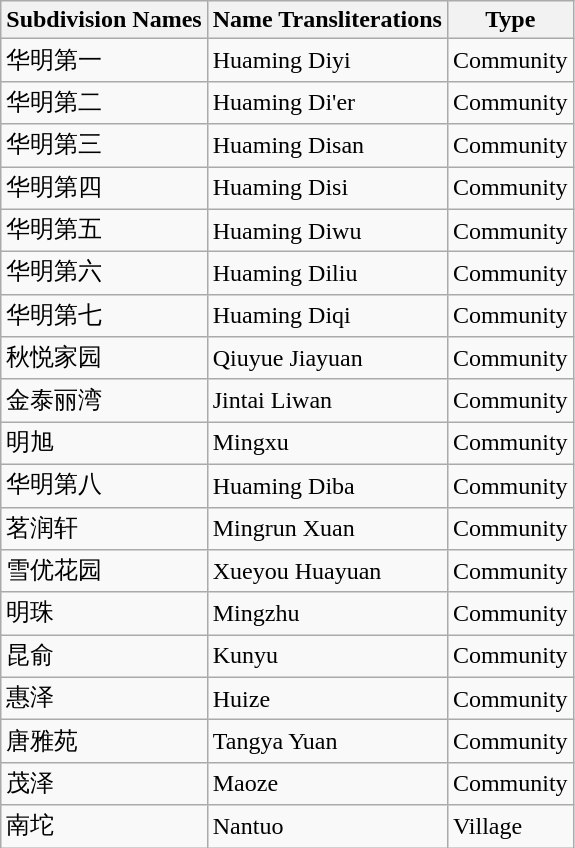<table class="wikitable sortable">
<tr>
<th>Subdivision Names</th>
<th>Name Transliterations</th>
<th>Type</th>
</tr>
<tr>
<td>华明第一</td>
<td>Huaming Diyi</td>
<td>Community</td>
</tr>
<tr>
<td>华明第二</td>
<td>Huaming Di'er</td>
<td>Community</td>
</tr>
<tr>
<td>华明第三</td>
<td>Huaming Disan</td>
<td>Community</td>
</tr>
<tr>
<td>华明第四</td>
<td>Huaming Disi</td>
<td>Community</td>
</tr>
<tr>
<td>华明第五</td>
<td>Huaming Diwu</td>
<td>Community</td>
</tr>
<tr>
<td>华明第六</td>
<td>Huaming Diliu</td>
<td>Community</td>
</tr>
<tr>
<td>华明第七</td>
<td>Huaming Diqi</td>
<td>Community</td>
</tr>
<tr>
<td>秋悦家园</td>
<td>Qiuyue Jiayuan</td>
<td>Community</td>
</tr>
<tr>
<td>金泰丽湾</td>
<td>Jintai Liwan</td>
<td>Community</td>
</tr>
<tr>
<td>明旭</td>
<td>Mingxu</td>
<td>Community</td>
</tr>
<tr>
<td>华明第八</td>
<td>Huaming Diba</td>
<td>Community</td>
</tr>
<tr>
<td>茗润轩</td>
<td>Mingrun Xuan</td>
<td>Community</td>
</tr>
<tr>
<td>雪优花园</td>
<td>Xueyou Huayuan</td>
<td>Community</td>
</tr>
<tr>
<td>明珠</td>
<td>Mingzhu</td>
<td>Community</td>
</tr>
<tr>
<td>昆俞</td>
<td>Kunyu</td>
<td>Community</td>
</tr>
<tr>
<td>惠泽</td>
<td>Huize</td>
<td>Community</td>
</tr>
<tr>
<td>唐雅苑</td>
<td>Tangya Yuan</td>
<td>Community</td>
</tr>
<tr>
<td>茂泽</td>
<td>Maoze</td>
<td>Community</td>
</tr>
<tr>
<td>南坨</td>
<td>Nantuo</td>
<td>Village</td>
</tr>
</table>
